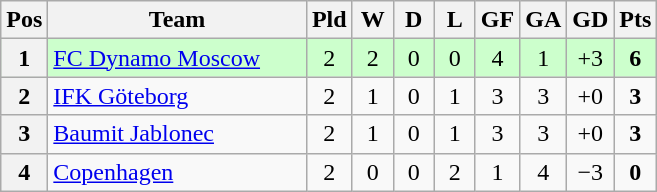<table class=wikitable style="text-align:center">
<tr>
<th width=20>Pos</th>
<th width=165>Team</th>
<th width=20>Pld</th>
<th width=20>W</th>
<th width=20>D</th>
<th width=20>L</th>
<th width=20>GF</th>
<th width=20>GA</th>
<th width=20>GD</th>
<th width=20>Pts</th>
</tr>
<tr style="background:#cfc;">
<th>1</th>
<td style="text-align:left"> <a href='#'>FC Dynamo Moscow</a></td>
<td>2</td>
<td>2</td>
<td>0</td>
<td>0</td>
<td>4</td>
<td>1</td>
<td>+3</td>
<td><strong>6</strong></td>
</tr>
<tr>
<th>2</th>
<td style="text-align:left"> <a href='#'>IFK Göteborg</a></td>
<td>2</td>
<td>1</td>
<td>0</td>
<td>1</td>
<td>3</td>
<td>3</td>
<td>+0</td>
<td><strong>3</strong></td>
</tr>
<tr>
<th>3</th>
<td style="text-align:left"> <a href='#'>Baumit Jablonec</a></td>
<td>2</td>
<td>1</td>
<td>0</td>
<td>1</td>
<td>3</td>
<td>3</td>
<td>+0</td>
<td><strong>3</strong></td>
</tr>
<tr>
<th>4</th>
<td style="text-align:left"> <a href='#'>Copenhagen</a></td>
<td>2</td>
<td>0</td>
<td>0</td>
<td>2</td>
<td>1</td>
<td>4</td>
<td>−3</td>
<td><strong>0</strong></td>
</tr>
</table>
